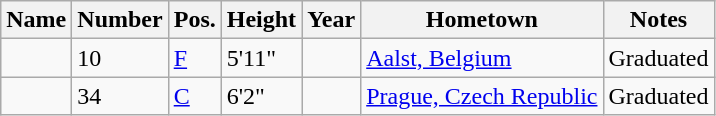<table class="wikitable sortable" border="1">
<tr>
<th>Name</th>
<th>Number</th>
<th>Pos.</th>
<th>Height</th>
<th>Year</th>
<th>Hometown</th>
<th class="unsortable">Notes</th>
</tr>
<tr>
<td></td>
<td>10</td>
<td><a href='#'>F</a></td>
<td>5'11"</td>
<td></td>
<td><a href='#'>Aalst, Belgium</a></td>
<td>Graduated</td>
</tr>
<tr>
<td></td>
<td>34</td>
<td><a href='#'>C</a></td>
<td>6'2"</td>
<td></td>
<td><a href='#'>Prague, Czech Republic</a></td>
<td>Graduated</td>
</tr>
</table>
